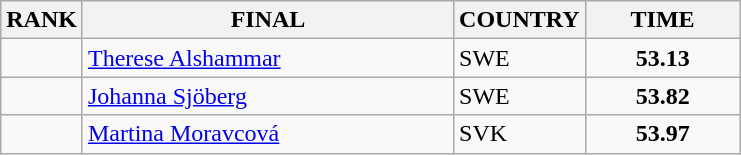<table class="wikitable">
<tr>
<th>RANK</th>
<th align="left" style="width: 15em">FINAL</th>
<th>COUNTRY</th>
<th style="width: 6em">TIME</th>
</tr>
<tr>
<td align="center"></td>
<td><a href='#'>Therese Alshammar</a></td>
<td> SWE</td>
<td align="center"><strong>53.13</strong></td>
</tr>
<tr>
<td align="center"></td>
<td><a href='#'>Johanna Sjöberg</a></td>
<td> SWE</td>
<td align="center"><strong>53.82</strong></td>
</tr>
<tr>
<td align="center"></td>
<td><a href='#'>Martina Moravcová</a></td>
<td> SVK</td>
<td align="center"><strong>53.97</strong></td>
</tr>
</table>
